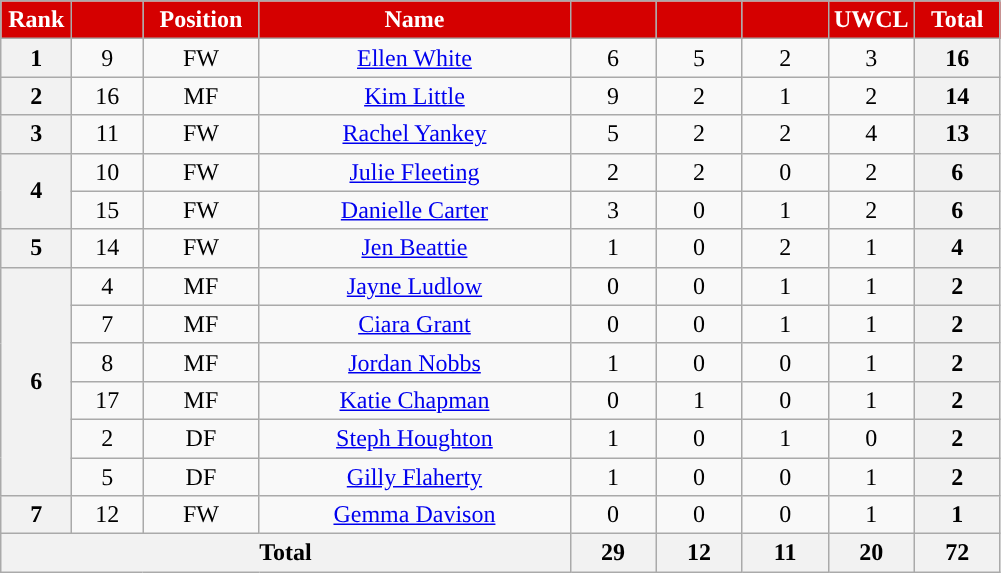<table class="wikitable" style="text-align:center; font-size:100%; ">
<tr>
<th style="background:#d50000; color:white; text-align:center; width:40px">Rank</th>
<th style="background:#d50000; color:white; text-align:center; width:40px"></th>
<th style="background:#d50000; color:white; text-align:center; width:70px">Position</th>
<th style="background:#d50000; color:white; text-align:center; width:200px">Name</th>
<th style="background:#d50000; color:white; text-align:center; width:50px;"><a href='#'></a></th>
<th style="background:#d50000; color:white; text-align:center; width:50px;"><a href='#'></a></th>
<th style="background:#d50000; color:white; text-align:center; width:50px;"></th>
<th style="background:#d50000; color:white; text-align:center; width:50px;">UWCL</th>
<th style="background:#d50000; color:white; text-align:center; width:50px;">Total</th>
</tr>
<tr>
<th>1</th>
<td>9</td>
<td>FW</td>
<td> <a href='#'>Ellen White</a></td>
<td>6</td>
<td>5</td>
<td>2</td>
<td>3</td>
<th>16</th>
</tr>
<tr>
<th>2</th>
<td>16</td>
<td>MF</td>
<td> <a href='#'>Kim Little</a></td>
<td>9</td>
<td>2</td>
<td>1</td>
<td>2</td>
<th>14</th>
</tr>
<tr>
<th>3</th>
<td>11</td>
<td>FW</td>
<td> <a href='#'>Rachel Yankey</a></td>
<td>5</td>
<td>2</td>
<td>2</td>
<td>4</td>
<th>13</th>
</tr>
<tr>
<th rowspan="2">4</th>
<td>10</td>
<td>FW</td>
<td> <a href='#'>Julie Fleeting</a></td>
<td>2</td>
<td>2</td>
<td>0</td>
<td>2</td>
<th>6</th>
</tr>
<tr>
<td>15</td>
<td>FW</td>
<td> <a href='#'>Danielle Carter</a></td>
<td>3</td>
<td>0</td>
<td>1</td>
<td>2</td>
<th>6</th>
</tr>
<tr>
<th>5</th>
<td>14</td>
<td>FW</td>
<td> <a href='#'>Jen Beattie</a></td>
<td>1</td>
<td>0</td>
<td>2</td>
<td>1</td>
<th>4</th>
</tr>
<tr>
<th rowspan="6">6</th>
<td>4</td>
<td>MF</td>
<td> <a href='#'>Jayne Ludlow</a></td>
<td>0</td>
<td>0</td>
<td>1</td>
<td>1</td>
<th>2</th>
</tr>
<tr>
<td>7</td>
<td>MF</td>
<td> <a href='#'>Ciara Grant</a></td>
<td>0</td>
<td>0</td>
<td>1</td>
<td>1</td>
<th>2</th>
</tr>
<tr>
<td>8</td>
<td>MF</td>
<td> <a href='#'>Jordan Nobbs</a></td>
<td>1</td>
<td>0</td>
<td>0</td>
<td>1</td>
<th>2</th>
</tr>
<tr>
<td>17</td>
<td>MF</td>
<td><em></em> <a href='#'>Katie Chapman</a></td>
<td>0</td>
<td>1</td>
<td>0</td>
<td>1</td>
<th>2</th>
</tr>
<tr>
<td>2</td>
<td>DF</td>
<td> <a href='#'>Steph Houghton</a></td>
<td>1</td>
<td>0</td>
<td>1</td>
<td>0</td>
<th>2</th>
</tr>
<tr>
<td>5</td>
<td>DF</td>
<td> <a href='#'>Gilly Flaherty</a></td>
<td>1</td>
<td>0</td>
<td>0</td>
<td>1</td>
<th>2</th>
</tr>
<tr>
<th>7</th>
<td>12</td>
<td>FW</td>
<td> <a href='#'>Gemma Davison</a></td>
<td>0</td>
<td>0</td>
<td>0</td>
<td>1</td>
<th>1</th>
</tr>
<tr>
<th colspan="4">Total</th>
<th>29</th>
<th>12</th>
<th>11</th>
<th>20</th>
<th>72</th>
</tr>
</table>
